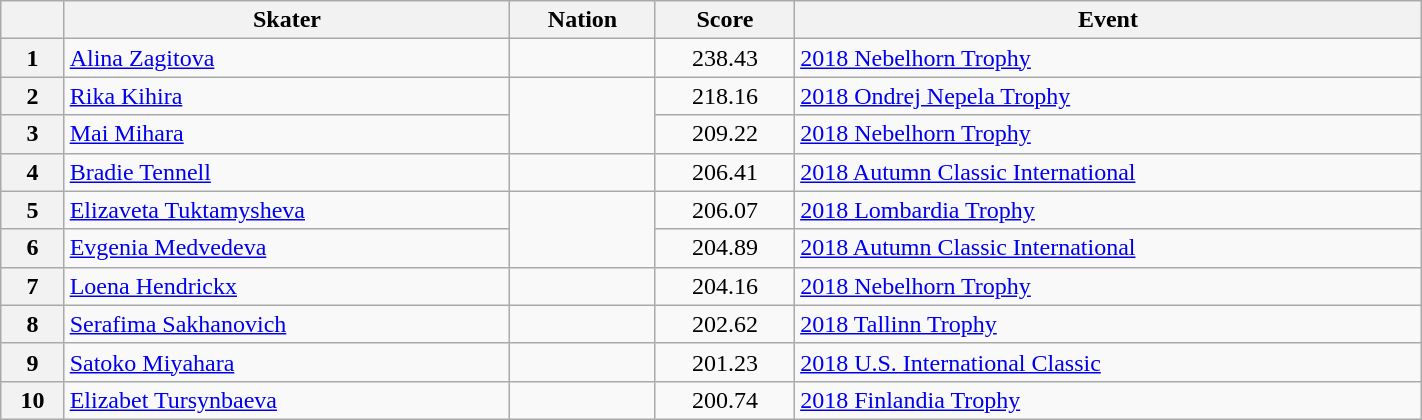<table class="wikitable sortable" style="text-align:left; width:75%">
<tr>
<th scope="col"></th>
<th scope="col">Skater</th>
<th scope="col">Nation</th>
<th scope="col">Score</th>
<th scope="col">Event</th>
</tr>
<tr>
<th scope="row">1</th>
<td><a href='#'>Alina Zagitova</a></td>
<td></td>
<td style="text-align:center;">238.43</td>
<td><a href='#'>2018 Nebelhorn Trophy</a></td>
</tr>
<tr>
<th scope="row">2</th>
<td><a href='#'>Rika Kihira</a></td>
<td rowspan="2"></td>
<td style="text-align:center;">218.16</td>
<td><a href='#'>2018 Ondrej Nepela Trophy</a></td>
</tr>
<tr>
<th scope="row">3</th>
<td><a href='#'>Mai Mihara</a></td>
<td style="text-align:center;">209.22</td>
<td><a href='#'>2018 Nebelhorn Trophy</a></td>
</tr>
<tr>
<th scope="row">4</th>
<td><a href='#'>Bradie Tennell</a></td>
<td></td>
<td style="text-align:center;">206.41</td>
<td><a href='#'>2018 Autumn Classic International</a></td>
</tr>
<tr>
<th scope="row">5</th>
<td><a href='#'>Elizaveta Tuktamysheva</a></td>
<td rowspan="2"></td>
<td style="text-align:center;">206.07</td>
<td><a href='#'>2018 Lombardia Trophy</a></td>
</tr>
<tr>
<th scope="row">6</th>
<td><a href='#'>Evgenia Medvedeva</a></td>
<td style="text-align:center;">204.89</td>
<td><a href='#'>2018 Autumn Classic International</a></td>
</tr>
<tr>
<th scope="row">7</th>
<td><a href='#'>Loena Hendrickx</a></td>
<td></td>
<td style="text-align:center;">204.16</td>
<td><a href='#'>2018 Nebelhorn Trophy</a></td>
</tr>
<tr>
<th scope="row">8</th>
<td><a href='#'>Serafima Sakhanovich</a></td>
<td></td>
<td style="text-align:center;">202.62</td>
<td><a href='#'>2018 Tallinn Trophy</a></td>
</tr>
<tr>
<th scope="row">9</th>
<td><a href='#'>Satoko Miyahara</a></td>
<td></td>
<td style="text-align:center;">201.23</td>
<td><a href='#'>2018 U.S. International Classic</a></td>
</tr>
<tr>
<th scope="row">10</th>
<td><a href='#'>Elizabet Tursynbaeva</a></td>
<td></td>
<td style="text-align:center;">200.74</td>
<td><a href='#'> 2018 Finlandia Trophy</a></td>
</tr>
</table>
